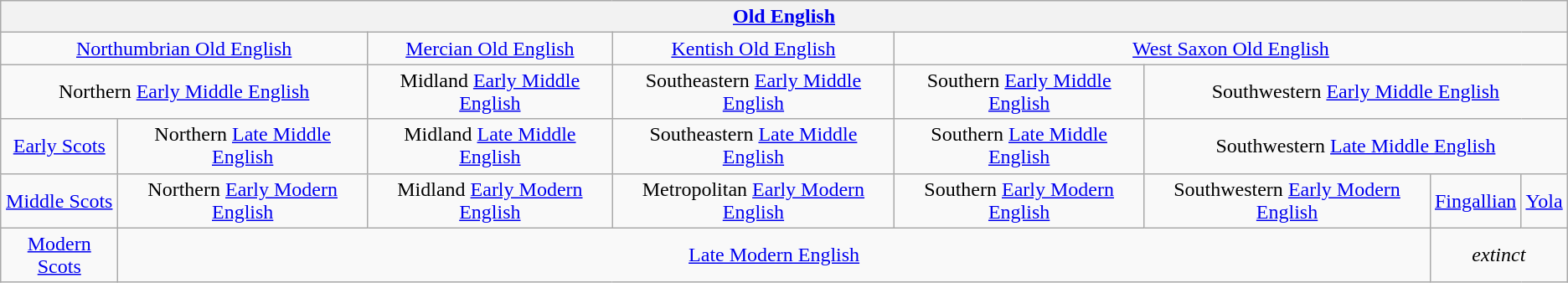<table class="wikitable">
<tr>
<th colspan="8" style="text-align:center"><a href='#'>Old English</a></th>
</tr>
<tr>
<td colspan="2" style="text-align:center"><a href='#'>Northumbrian Old English</a></td>
<td style="text-align:center"><a href='#'>Mercian Old English</a></td>
<td style="text-align:center"><a href='#'>Kentish Old English</a></td>
<td colspan="4" style="text-align:center"><a href='#'>West Saxon Old English</a></td>
</tr>
<tr>
<td colspan="2" style="text-align:center">Northern <a href='#'>Early Middle English</a></td>
<td style="text-align:center">Midland <a href='#'>Early Middle English</a></td>
<td style="text-align:center">Southeastern <a href='#'>Early Middle English</a></td>
<td style="text-align:center">Southern <a href='#'>Early Middle English</a></td>
<td colspan="3" style="text-align:center">Southwestern <a href='#'>Early Middle English</a></td>
</tr>
<tr>
<td style="text-align:center"><a href='#'>Early Scots</a></td>
<td style="text-align:center">Northern <a href='#'>Late Middle English</a></td>
<td style="text-align:center">Midland <a href='#'>Late Middle English</a></td>
<td style="text-align:center">Southeastern <a href='#'>Late Middle English</a></td>
<td style="text-align:center">Southern <a href='#'>Late Middle English</a></td>
<td colspan="3" style="text-align:center">Southwestern <a href='#'>Late Middle English</a></td>
</tr>
<tr>
<td style="text-align:center"><a href='#'>Middle Scots</a></td>
<td style="text-align:center">Northern <a href='#'>Early Modern English</a></td>
<td style="text-align:center">Midland <a href='#'>Early Modern English</a></td>
<td style="text-align:center">Metropolitan <a href='#'>Early Modern English</a></td>
<td style="text-align:center">Southern <a href='#'>Early Modern English</a></td>
<td style="text-align:center">Southwestern <a href='#'>Early Modern English</a></td>
<td style="text-align:center"><a href='#'>Fingallian</a></td>
<td style="text-align:center"><a href='#'>Yola</a></td>
</tr>
<tr>
<td style="text-align:center"><a href='#'>Modern Scots</a></td>
<td colspan="5" style="text-align:center"><a href='#'>Late Modern English</a></td>
<td colspan="2" style="text-align:center"><em>extinct</em></td>
</tr>
</table>
